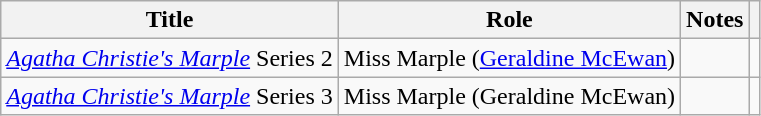<table class="wikitable">
<tr>
<th>Title</th>
<th>Role</th>
<th>Notes</th>
<th></th>
</tr>
<tr>
<td><em><a href='#'>Agatha Christie's Marple</a></em> Series 2</td>
<td>Miss Marple (<a href='#'>Geraldine McEwan</a>)</td>
<td></td>
<td></td>
</tr>
<tr>
<td><em><a href='#'>Agatha Christie's Marple</a></em> Series 3</td>
<td>Miss Marple (Geraldine McEwan)</td>
<td></td>
<td></td>
</tr>
</table>
